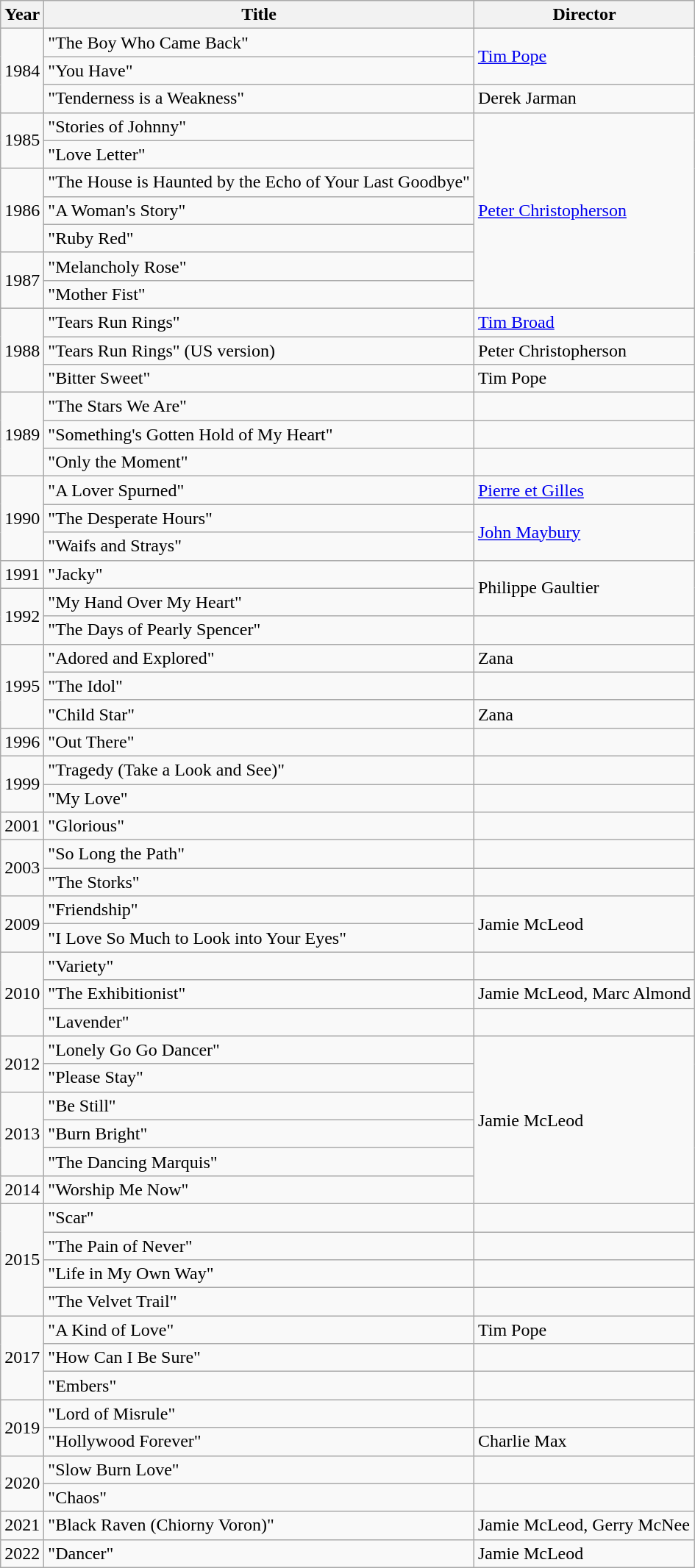<table class="wikitable">
<tr>
<th>Year</th>
<th>Title</th>
<th>Director</th>
</tr>
<tr>
<td rowspan="3">1984</td>
<td>"The Boy Who Came Back"</td>
<td rowspan="2"><a href='#'>Tim Pope</a></td>
</tr>
<tr>
<td>"You Have"</td>
</tr>
<tr>
<td>"Tenderness is a Weakness"</td>
<td>Derek Jarman</td>
</tr>
<tr>
<td rowspan="2">1985</td>
<td>"Stories of Johnny"</td>
<td rowspan="7"><a href='#'>Peter Christopherson</a></td>
</tr>
<tr>
<td>"Love Letter"</td>
</tr>
<tr>
<td rowspan="3">1986</td>
<td>"The House is Haunted by the Echo of Your Last Goodbye"</td>
</tr>
<tr>
<td>"A Woman's Story"</td>
</tr>
<tr>
<td>"Ruby Red"</td>
</tr>
<tr>
<td rowspan="2">1987</td>
<td>"Melancholy Rose"</td>
</tr>
<tr>
<td>"Mother Fist"</td>
</tr>
<tr>
<td rowspan="3">1988</td>
<td>"Tears Run Rings"</td>
<td><a href='#'>Tim Broad</a></td>
</tr>
<tr>
<td>"Tears Run Rings" (US version)</td>
<td>Peter Christopherson</td>
</tr>
<tr>
<td>"Bitter Sweet"</td>
<td>Tim Pope</td>
</tr>
<tr>
<td rowspan="3">1989</td>
<td>"The Stars We Are"</td>
<td></td>
</tr>
<tr>
<td>"Something's Gotten Hold of My Heart"</td>
<td></td>
</tr>
<tr>
<td>"Only the Moment"</td>
<td></td>
</tr>
<tr>
<td rowspan="3">1990</td>
<td>"A Lover Spurned"</td>
<td><a href='#'>Pierre et Gilles</a></td>
</tr>
<tr>
<td>"The Desperate Hours"</td>
<td rowspan="2"><a href='#'>John Maybury</a></td>
</tr>
<tr>
<td>"Waifs and Strays"</td>
</tr>
<tr>
<td>1991</td>
<td>"Jacky"</td>
<td rowspan="2">Philippe Gaultier</td>
</tr>
<tr>
<td rowspan="2">1992</td>
<td>"My Hand Over My Heart"</td>
</tr>
<tr>
<td>"The Days of Pearly Spencer"</td>
<td></td>
</tr>
<tr>
<td rowspan="3">1995</td>
<td>"Adored and Explored"</td>
<td>Zana</td>
</tr>
<tr>
<td>"The Idol"</td>
<td></td>
</tr>
<tr>
<td>"Child Star"</td>
<td>Zana</td>
</tr>
<tr>
<td>1996</td>
<td>"Out There"</td>
<td></td>
</tr>
<tr>
<td rowspan="2">1999</td>
<td>"Tragedy (Take a Look and See)"</td>
<td></td>
</tr>
<tr>
<td>"My Love"</td>
<td></td>
</tr>
<tr>
<td>2001</td>
<td>"Glorious"</td>
<td></td>
</tr>
<tr>
<td rowspan="2">2003</td>
<td>"So Long the Path"</td>
<td></td>
</tr>
<tr>
<td>"The Storks"</td>
<td></td>
</tr>
<tr>
<td rowspan="2">2009</td>
<td>"Friendship"</td>
<td rowspan="2">Jamie McLeod</td>
</tr>
<tr>
<td>"I Love So Much to Look into Your Eyes"</td>
</tr>
<tr>
<td rowspan="3">2010</td>
<td>"Variety"</td>
<td></td>
</tr>
<tr>
<td>"The Exhibitionist"</td>
<td>Jamie McLeod, Marc Almond</td>
</tr>
<tr>
<td>"Lavender"</td>
<td></td>
</tr>
<tr>
<td rowspan="2">2012</td>
<td>"Lonely Go Go Dancer"</td>
<td rowspan="6">Jamie McLeod</td>
</tr>
<tr>
<td>"Please Stay"</td>
</tr>
<tr>
<td rowspan="3">2013</td>
<td>"Be Still"</td>
</tr>
<tr>
<td>"Burn Bright"</td>
</tr>
<tr>
<td>"The Dancing Marquis"</td>
</tr>
<tr>
<td>2014</td>
<td>"Worship Me Now"</td>
</tr>
<tr>
<td rowspan="4">2015</td>
<td>"Scar"</td>
<td></td>
</tr>
<tr>
<td>"The Pain of Never"</td>
<td></td>
</tr>
<tr>
<td>"Life in My Own Way"</td>
<td></td>
</tr>
<tr>
<td>"The Velvet Trail"</td>
<td></td>
</tr>
<tr>
<td rowspan="3">2017</td>
<td>"A Kind of Love"</td>
<td>Tim Pope</td>
</tr>
<tr>
<td>"How Can I Be Sure"</td>
<td></td>
</tr>
<tr>
<td>"Embers"</td>
<td></td>
</tr>
<tr>
<td rowspan="2">2019</td>
<td>"Lord of Misrule"</td>
<td></td>
</tr>
<tr>
<td>"Hollywood Forever"</td>
<td>Charlie Max</td>
</tr>
<tr>
<td rowspan="2">2020</td>
<td>"Slow Burn Love"</td>
<td></td>
</tr>
<tr>
<td>"Chaos"</td>
<td></td>
</tr>
<tr>
<td>2021</td>
<td>"Black Raven (Chiorny Voron)"</td>
<td>Jamie McLeod, Gerry McNee</td>
</tr>
<tr>
<td>2022</td>
<td>"Dancer"</td>
<td>Jamie McLeod</td>
</tr>
</table>
